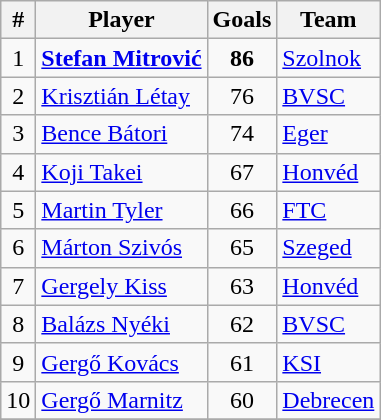<table class="wikitable" style="text-align:center">
<tr>
<th>#</th>
<th>Player</th>
<th>Goals</th>
<th>Team</th>
</tr>
<tr>
<td rowspan="1">1</td>
<td align="left"> <strong><a href='#'>Stefan Mitrović</a></strong></td>
<td><strong>86</strong></td>
<td align="left"> <a href='#'>Szolnok</a></td>
</tr>
<tr>
<td rowspan="1">2</td>
<td align="left"> <a href='#'>Krisztián Létay</a></td>
<td>76</td>
<td align="left"> <a href='#'>BVSC</a></td>
</tr>
<tr>
<td rowspan="1">3</td>
<td align="left"> <a href='#'>Bence Bátori</a></td>
<td>74</td>
<td align="left"> <a href='#'>Eger</a></td>
</tr>
<tr>
<td rowspan="1">4</td>
<td align="left"> <a href='#'>Koji Takei</a></td>
<td>67</td>
<td align="left"> <a href='#'>Honvéd</a></td>
</tr>
<tr>
<td rowspan="1">5</td>
<td align="left"> <a href='#'>Martin Tyler</a></td>
<td>66</td>
<td align="left"> <a href='#'>FTC</a></td>
</tr>
<tr>
<td rowspan="1">6</td>
<td align="left"> <a href='#'>Márton Szivós</a></td>
<td>65</td>
<td align="left"> <a href='#'>Szeged</a></td>
</tr>
<tr>
<td rowspan="1">7</td>
<td align="left"> <a href='#'>Gergely Kiss</a></td>
<td>63</td>
<td align="left"> <a href='#'>Honvéd</a></td>
</tr>
<tr>
<td rowspan="1">8</td>
<td align="left"> <a href='#'>Balázs Nyéki</a></td>
<td>62</td>
<td align="left"> <a href='#'>BVSC</a></td>
</tr>
<tr>
<td rowspan="1">9</td>
<td align="left"> <a href='#'>Gergő Kovács</a></td>
<td>61</td>
<td align="left"> <a href='#'>KSI</a></td>
</tr>
<tr>
<td rowspan="1">10</td>
<td align="left"> <a href='#'>Gergő Marnitz</a></td>
<td>60</td>
<td align="left"> <a href='#'>Debrecen</a></td>
</tr>
<tr>
</tr>
</table>
